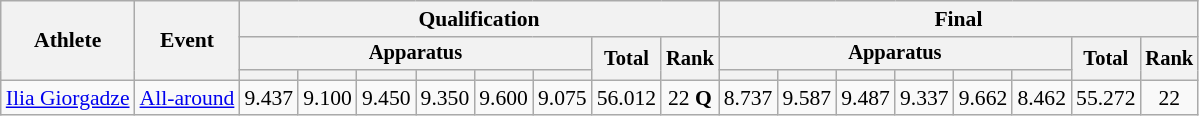<table class="wikitable" style="font-size:90%">
<tr>
<th rowspan=3>Athlete</th>
<th rowspan=3>Event</th>
<th colspan =8>Qualification</th>
<th colspan =8>Final</th>
</tr>
<tr style="font-size:95%">
<th colspan=6>Apparatus</th>
<th rowspan=2>Total</th>
<th rowspan=2>Rank</th>
<th colspan=6>Apparatus</th>
<th rowspan=2>Total</th>
<th rowspan=2>Rank</th>
</tr>
<tr style="font-size:95%">
<th></th>
<th></th>
<th></th>
<th></th>
<th></th>
<th></th>
<th></th>
<th></th>
<th></th>
<th></th>
<th></th>
<th></th>
</tr>
<tr align=center>
<td align=left><a href='#'>Ilia Giorgadze</a></td>
<td align=left><a href='#'>All-around</a></td>
<td>9.437</td>
<td>9.100</td>
<td>9.450</td>
<td>9.350</td>
<td>9.600</td>
<td>9.075</td>
<td>56.012</td>
<td>22 <strong>Q</strong></td>
<td>8.737</td>
<td>9.587</td>
<td>9.487</td>
<td>9.337</td>
<td>9.662</td>
<td>8.462</td>
<td>55.272</td>
<td>22</td>
</tr>
</table>
